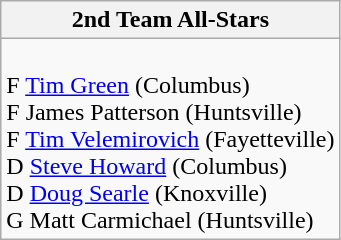<table class="wikitable">
<tr>
<th>2nd Team All-Stars</th>
</tr>
<tr>
<td><br> F <a href='#'>Tim Green</a> (Columbus)<br>
 F James Patterson (Huntsville)<br>
 F <a href='#'>Tim Velemirovich</a> (Fayetteville)<br>
 D <a href='#'>Steve Howard</a> (Columbus)<br>
 D <a href='#'>Doug Searle</a> (Knoxville)<br>
 G Matt Carmichael (Huntsville)<br></td>
</tr>
</table>
